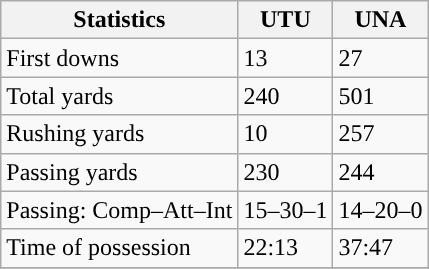<table class="wikitable" style="float: left;">
<tr>
<th>Statistics</th>
<th>UTU</th>
<th>UNA</th>
</tr>
<tr>
<td>First downs</td>
<td>13</td>
<td>27</td>
</tr>
<tr>
<td>Total yards</td>
<td>240</td>
<td>501</td>
</tr>
<tr>
<td>Rushing yards</td>
<td>10</td>
<td>257</td>
</tr>
<tr>
<td>Passing yards</td>
<td>230</td>
<td>244</td>
</tr>
<tr>
<td>Passing: Comp–Att–Int</td>
<td>15–30–1</td>
<td>14–20–0</td>
</tr>
<tr>
<td>Time of possession</td>
<td>22:13</td>
<td>37:47</td>
</tr>
<tr>
</tr>
</table>
